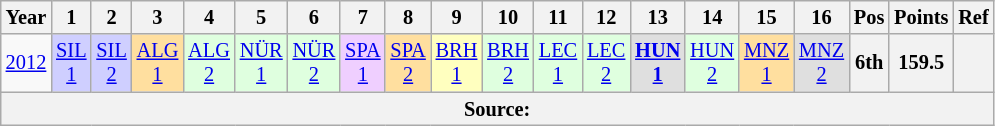<table class="wikitable" style="text-align:center; font-size:85%">
<tr>
<th>Year</th>
<th>1</th>
<th>2</th>
<th>3</th>
<th>4</th>
<th>5</th>
<th>6</th>
<th>7</th>
<th>8</th>
<th>9</th>
<th>10</th>
<th>11</th>
<th>12</th>
<th>13</th>
<th>14</th>
<th>15</th>
<th>16</th>
<th>Pos</th>
<th>Points</th>
<th>Ref</th>
</tr>
<tr>
<td><a href='#'>2012</a></td>
<td style="background:#CFCFFF;"><a href='#'>SIL<br>1</a><br></td>
<td style="background:#CFCFFF;"><a href='#'>SIL<br>2</a><br></td>
<td style="background:#FFDF9F;"><a href='#'>ALG<br>1</a><br></td>
<td style="background:#DFFFDF;"><a href='#'>ALG<br>2</a><br></td>
<td style="background:#DFFFDF;"><a href='#'>NÜR<br>1</a><br></td>
<td style="background:#DFFFDF;"><a href='#'>NÜR<br>2</a><br></td>
<td style="background:#EFCFFF;"><a href='#'>SPA<br>1</a><br></td>
<td style="background:#FFDF9F;"><a href='#'>SPA<br>2</a><br></td>
<td style="background:#FFFFBF;"><a href='#'>BRH<br>1</a><br></td>
<td style="background:#DFFFDF;"><a href='#'>BRH<br>2</a><br></td>
<td style="background:#DFFFDF;"><a href='#'>LEC<br>1</a><br></td>
<td style="background:#DFFFDF;"><a href='#'>LEC<br>2</a><br></td>
<td style="background:#DFDFDF;"><strong><a href='#'>HUN<br>1</a></strong><br></td>
<td style="background:#DFFFDF;"><a href='#'>HUN<br>2</a><br></td>
<td style="background:#FFDF9F;"><a href='#'>MNZ<br>1</a><br></td>
<td style="background:#DFDFDF;"><a href='#'>MNZ<br>2</a><br></td>
<th>6th</th>
<th>159.5</th>
<th></th>
</tr>
<tr>
<th colspan="20">Source:</th>
</tr>
</table>
